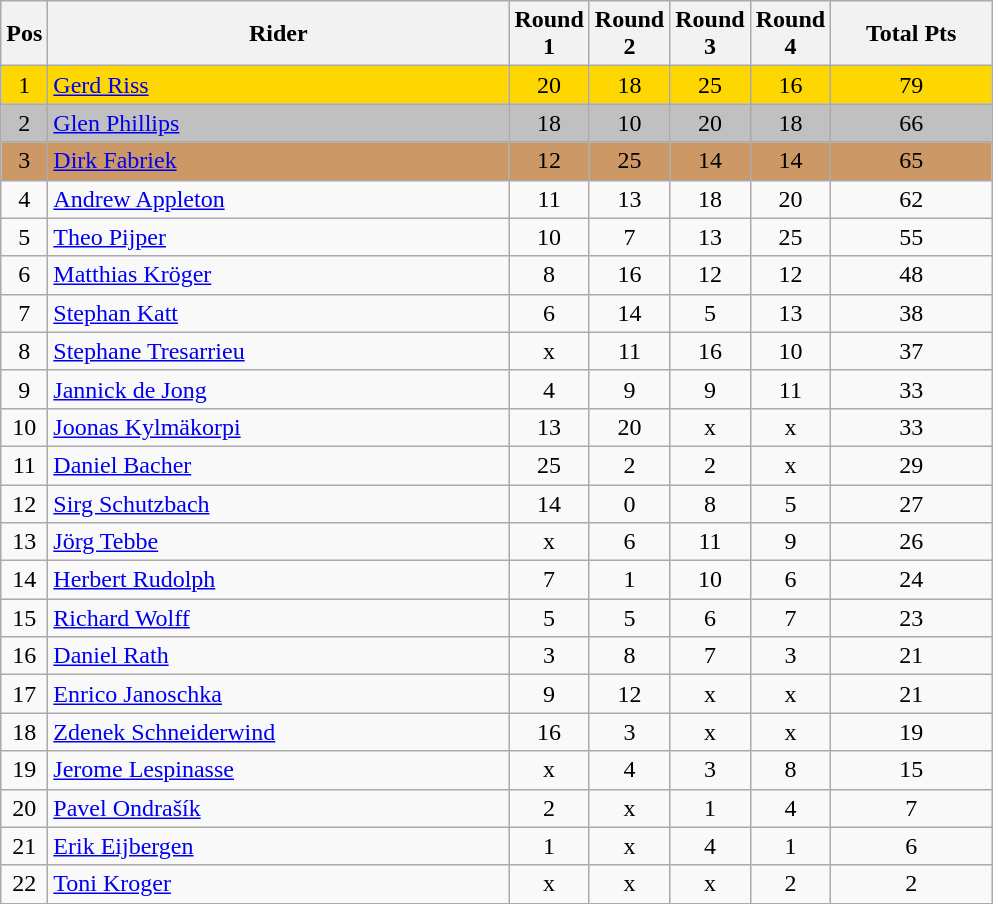<table class="wikitable" style="font-size: 100%">
<tr>
<th width=20>Pos</th>
<th width=300>Rider</th>
<th width=40>Round 1</th>
<th width=40>Round 2</th>
<th width=40>Round 3</th>
<th width=40>Round 4</th>
<th width=100>Total Pts</th>
</tr>
<tr align=center style="background-color: gold;">
<td>1</td>
<td align="left"> <a href='#'>Gerd Riss</a></td>
<td>20</td>
<td>18</td>
<td>25</td>
<td>16</td>
<td>79</td>
</tr>
<tr align=center style="background-color: silver;">
<td>2</td>
<td align="left"> <a href='#'>Glen Phillips</a></td>
<td>18</td>
<td>10</td>
<td>20</td>
<td>18</td>
<td>66</td>
</tr>
<tr align=center style="background-color: #cc9966;">
<td>3</td>
<td align="left"> <a href='#'>Dirk Fabriek</a></td>
<td>12</td>
<td>25</td>
<td>14</td>
<td>14</td>
<td>65</td>
</tr>
<tr align=center>
<td>4</td>
<td align="left"> <a href='#'>Andrew Appleton</a></td>
<td>11</td>
<td>13</td>
<td>18</td>
<td>20</td>
<td>62</td>
</tr>
<tr align=center>
<td>5</td>
<td align="left"> <a href='#'>Theo Pijper</a></td>
<td>10</td>
<td>7</td>
<td>13</td>
<td>25</td>
<td>55</td>
</tr>
<tr align=center>
<td>6</td>
<td align="left"> <a href='#'>Matthias Kröger</a></td>
<td>8</td>
<td>16</td>
<td>12</td>
<td>12</td>
<td>48</td>
</tr>
<tr align=center>
<td>7</td>
<td align="left"> <a href='#'>Stephan Katt</a></td>
<td>6</td>
<td>14</td>
<td>5</td>
<td>13</td>
<td>38</td>
</tr>
<tr align=center>
<td>8</td>
<td align="left"> <a href='#'>Stephane Tresarrieu</a></td>
<td>x</td>
<td>11</td>
<td>16</td>
<td>10</td>
<td>37</td>
</tr>
<tr align=center>
<td>9</td>
<td align="left"> <a href='#'>Jannick de Jong</a></td>
<td>4</td>
<td>9</td>
<td>9</td>
<td>11</td>
<td>33</td>
</tr>
<tr align=center>
<td>10</td>
<td align="left"> <a href='#'>Joonas Kylmäkorpi</a></td>
<td>13</td>
<td>20</td>
<td>x</td>
<td>x</td>
<td>33</td>
</tr>
<tr align=center>
<td>11</td>
<td align="left"> <a href='#'>Daniel Bacher</a></td>
<td>25</td>
<td>2</td>
<td>2</td>
<td>x</td>
<td>29</td>
</tr>
<tr align=center>
<td>12</td>
<td align="left"> <a href='#'>Sirg Schutzbach</a></td>
<td>14</td>
<td>0</td>
<td>8</td>
<td>5</td>
<td>27</td>
</tr>
<tr align=center>
<td>13</td>
<td align="left"> <a href='#'>Jörg Tebbe</a></td>
<td>x</td>
<td>6</td>
<td>11</td>
<td>9</td>
<td>26</td>
</tr>
<tr align=center>
<td>14</td>
<td align="left"> <a href='#'>Herbert Rudolph</a></td>
<td>7</td>
<td>1</td>
<td>10</td>
<td>6</td>
<td>24</td>
</tr>
<tr align=center>
<td>15</td>
<td align="left"> <a href='#'>Richard Wolff</a></td>
<td>5</td>
<td>5</td>
<td>6</td>
<td>7</td>
<td>23</td>
</tr>
<tr align=center>
<td>16</td>
<td align="left"> <a href='#'>Daniel Rath</a></td>
<td>3</td>
<td>8</td>
<td>7</td>
<td>3</td>
<td>21</td>
</tr>
<tr align=center>
<td>17</td>
<td align="left"> <a href='#'>Enrico Janoschka</a></td>
<td>9</td>
<td>12</td>
<td>x</td>
<td>x</td>
<td>21</td>
</tr>
<tr align=center>
<td>18</td>
<td align="left"> <a href='#'>Zdenek Schneiderwind</a></td>
<td>16</td>
<td>3</td>
<td>x</td>
<td>x</td>
<td>19</td>
</tr>
<tr align=center>
<td>19</td>
<td align="left"> <a href='#'>Jerome Lespinasse</a></td>
<td>x</td>
<td>4</td>
<td>3</td>
<td>8</td>
<td>15</td>
</tr>
<tr align=center>
<td>20</td>
<td align="left"> <a href='#'>Pavel Ondrašík</a></td>
<td>2</td>
<td>x</td>
<td>1</td>
<td>4</td>
<td>7</td>
</tr>
<tr align=center>
<td>21</td>
<td align="left"> <a href='#'>Erik Eijbergen</a></td>
<td>1</td>
<td>x</td>
<td>4</td>
<td>1</td>
<td>6</td>
</tr>
<tr align=center>
<td>22</td>
<td align="left"> <a href='#'>Toni Kroger</a></td>
<td>x</td>
<td>x</td>
<td>x</td>
<td>2</td>
<td>2</td>
</tr>
<tr align=center>
</tr>
</table>
